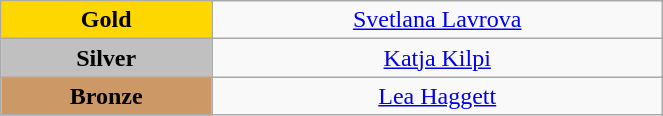<table class="wikitable" style="text-align:center; " width="35%">
<tr>
<td bgcolor="gold"><strong>Gold</strong></td>
<td><a href='#'>Svetlana Lavrova</a><br>  <small><em></em></small></td>
</tr>
<tr>
<td bgcolor="silver"><strong>Silver</strong></td>
<td><a href='#'>Katja Kilpi</a><br>  <small><em></em></small></td>
</tr>
<tr>
<td bgcolor="CC9966"><strong>Bronze</strong></td>
<td><a href='#'>Lea Haggett</a><br>  <small><em></em></small></td>
</tr>
</table>
